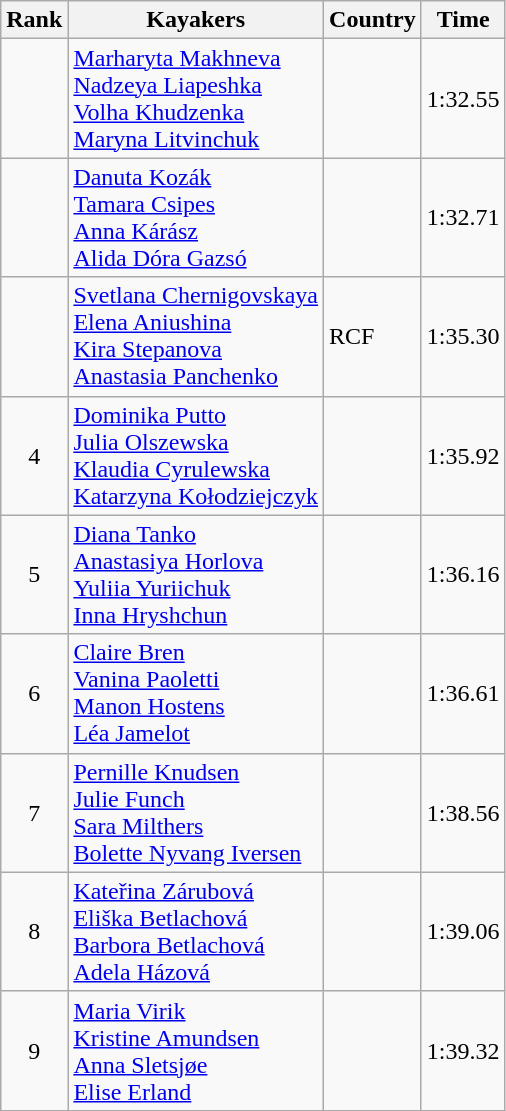<table class="wikitable" style="text-align:center">
<tr>
<th>Rank</th>
<th>Kayakers</th>
<th>Country</th>
<th>Time</th>
</tr>
<tr>
<td></td>
<td align="left"><a href='#'>Marharyta Makhneva</a><br><a href='#'>Nadzeya Liapeshka</a><br><a href='#'>Volha Khudzenka</a><br><a href='#'>Maryna Litvinchuk</a></td>
<td align="left"></td>
<td>1:32.55</td>
</tr>
<tr>
<td></td>
<td align="left"><a href='#'>Danuta Kozák</a><br><a href='#'>Tamara Csipes</a><br><a href='#'>Anna Kárász</a><br><a href='#'>Alida Dóra Gazsó</a></td>
<td align="left"></td>
<td>1:32.71</td>
</tr>
<tr>
<td></td>
<td align="left"><a href='#'>Svetlana Chernigovskaya</a><br><a href='#'>Elena Aniushina</a><br><a href='#'>Kira Stepanova</a><br><a href='#'>Anastasia Panchenko</a></td>
<td align="left"> RCF</td>
<td>1:35.30</td>
</tr>
<tr>
<td>4</td>
<td align="left"><a href='#'>Dominika Putto</a><br><a href='#'>Julia Olszewska</a><br><a href='#'>Klaudia Cyrulewska</a><br><a href='#'>Katarzyna Kołodziejczyk</a></td>
<td align="left"></td>
<td>1:35.92</td>
</tr>
<tr>
<td>5</td>
<td align="left"><a href='#'>Diana Tanko</a><br><a href='#'>Anastasiya Horlova</a><br><a href='#'>Yuliia Yuriichuk</a><br><a href='#'>Inna Hryshchun</a></td>
<td align="left"></td>
<td>1:36.16</td>
</tr>
<tr>
<td>6</td>
<td align="left"><a href='#'>Claire Bren</a><br><a href='#'>Vanina Paoletti</a><br><a href='#'>Manon Hostens</a><br><a href='#'>Léa Jamelot</a></td>
<td align="left"></td>
<td>1:36.61</td>
</tr>
<tr>
<td>7</td>
<td align="left"><a href='#'>Pernille Knudsen</a><br><a href='#'>Julie Funch</a><br><a href='#'>Sara Milthers</a><br><a href='#'>Bolette Nyvang Iversen</a></td>
<td align="left"></td>
<td>1:38.56</td>
</tr>
<tr>
<td>8</td>
<td align="left"><a href='#'>Kateřina Zárubová</a><br><a href='#'>Eliška Betlachová</a><br><a href='#'>Barbora Betlachová</a><br><a href='#'>Adela Házová</a></td>
<td align="left"></td>
<td>1:39.06</td>
</tr>
<tr>
<td>9</td>
<td align="left"><a href='#'>Maria Virik</a><br><a href='#'>Kristine Amundsen</a><br><a href='#'>Anna Sletsjøe</a><br><a href='#'>Elise Erland</a></td>
<td align="left"></td>
<td>1:39.32</td>
</tr>
</table>
